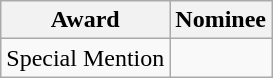<table class="wikitable sortable">
<tr>
<th>Award</th>
<th>Nominee</th>
</tr>
<tr>
<td rowspan="2">Special Mention</td>
<td></td>
</tr>
</table>
